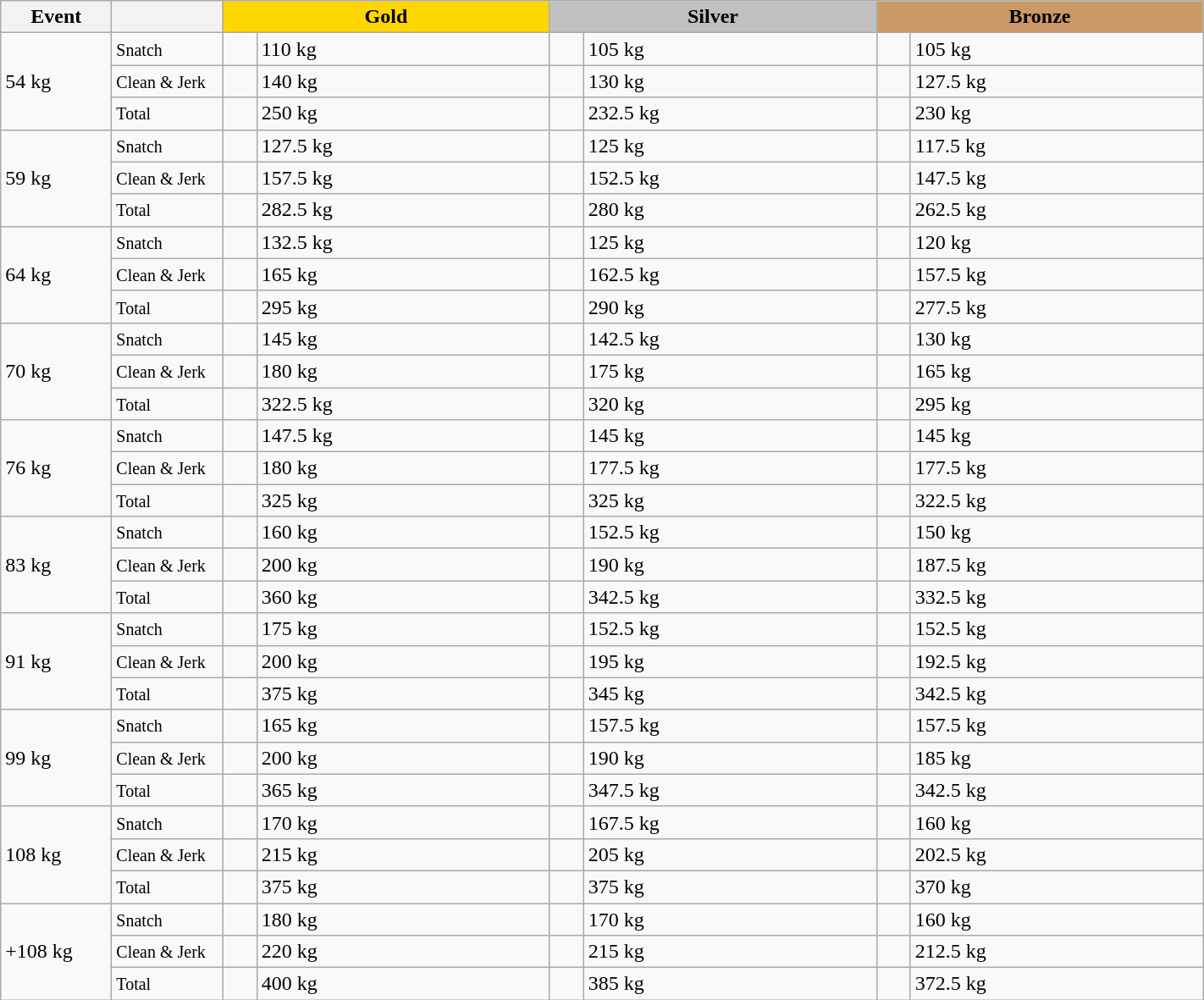<table class="wikitable">
<tr>
<th width="80">Event</th>
<th width="80"></th>
<td colspan="2" bgcolor="gold" align="center" width="250"><strong>Gold</strong></td>
<td colspan="2" bgcolor=silver  align="center" width="250"><strong>Silver</strong></td>
<td colspan="2" bgcolor="#cc9966" align="center" width="250"><strong>Bronze</strong></td>
</tr>
<tr>
<td rowspan=3>54 kg</td>
<td><small>Snatch</small></td>
<td></td>
<td>110 kg</td>
<td></td>
<td>105 kg</td>
<td></td>
<td>105 kg</td>
</tr>
<tr>
<td><small>Clean & Jerk</small></td>
<td></td>
<td>140 kg</td>
<td></td>
<td>130 kg</td>
<td></td>
<td>127.5 kg</td>
</tr>
<tr>
<td><small>Total</small></td>
<td></td>
<td>250 kg</td>
<td></td>
<td>232.5 kg</td>
<td></td>
<td>230 kg</td>
</tr>
<tr>
<td rowspan=3>59 kg</td>
<td><small>Snatch</small></td>
<td></td>
<td>127.5 kg</td>
<td></td>
<td>125 kg</td>
<td></td>
<td>117.5 kg</td>
</tr>
<tr>
<td><small>Clean & Jerk</small></td>
<td></td>
<td>157.5 kg</td>
<td></td>
<td>152.5 kg</td>
<td></td>
<td>147.5 kg</td>
</tr>
<tr>
<td><small>Total</small></td>
<td></td>
<td>282.5 kg</td>
<td></td>
<td>280 kg</td>
<td></td>
<td>262.5 kg</td>
</tr>
<tr>
<td rowspan=3>64 kg</td>
<td><small>Snatch</small></td>
<td></td>
<td>132.5 kg</td>
<td></td>
<td>125 kg</td>
<td></td>
<td>120 kg</td>
</tr>
<tr>
<td><small>Clean & Jerk</small></td>
<td></td>
<td>165 kg</td>
<td></td>
<td>162.5 kg</td>
<td></td>
<td>157.5 kg</td>
</tr>
<tr>
<td><small>Total</small></td>
<td></td>
<td>295 kg</td>
<td></td>
<td>290 kg</td>
<td></td>
<td>277.5 kg</td>
</tr>
<tr>
<td rowspan=3>70 kg</td>
<td><small>Snatch</small></td>
<td></td>
<td>145 kg</td>
<td></td>
<td>142.5 kg</td>
<td></td>
<td>130 kg</td>
</tr>
<tr>
<td><small>Clean & Jerk</small></td>
<td></td>
<td>180 kg</td>
<td></td>
<td>175 kg</td>
<td></td>
<td>165 kg</td>
</tr>
<tr>
<td><small>Total</small></td>
<td></td>
<td>322.5 kg</td>
<td></td>
<td>320 kg</td>
<td></td>
<td>295 kg</td>
</tr>
<tr>
<td rowspan=3>76 kg</td>
<td><small>Snatch</small></td>
<td></td>
<td>147.5 kg</td>
<td></td>
<td>145 kg</td>
<td></td>
<td>145 kg</td>
</tr>
<tr>
<td><small>Clean & Jerk</small></td>
<td></td>
<td>180 kg</td>
<td></td>
<td>177.5 kg</td>
<td></td>
<td>177.5 kg</td>
</tr>
<tr>
<td><small>Total</small></td>
<td></td>
<td>325 kg</td>
<td></td>
<td>325 kg</td>
<td></td>
<td>322.5 kg</td>
</tr>
<tr>
<td rowspan=3>83 kg</td>
<td><small>Snatch</small></td>
<td></td>
<td>160 kg</td>
<td></td>
<td>152.5 kg</td>
<td></td>
<td>150 kg</td>
</tr>
<tr>
<td><small>Clean & Jerk</small></td>
<td></td>
<td>200 kg</td>
<td></td>
<td>190 kg</td>
<td></td>
<td>187.5 kg</td>
</tr>
<tr>
<td><small>Total</small></td>
<td></td>
<td>360 kg</td>
<td></td>
<td>342.5 kg</td>
<td></td>
<td>332.5 kg</td>
</tr>
<tr>
<td rowspan=3>91 kg</td>
<td><small>Snatch</small></td>
<td></td>
<td>175 kg</td>
<td></td>
<td>152.5 kg</td>
<td></td>
<td>152.5 kg</td>
</tr>
<tr>
<td><small>Clean & Jerk</small></td>
<td></td>
<td>200 kg</td>
<td></td>
<td>195 kg</td>
<td></td>
<td>192.5 kg</td>
</tr>
<tr>
<td><small>Total</small></td>
<td></td>
<td>375 kg</td>
<td></td>
<td>345 kg</td>
<td></td>
<td>342.5 kg</td>
</tr>
<tr>
<td rowspan=3>99 kg</td>
<td><small>Snatch</small></td>
<td></td>
<td>165 kg</td>
<td></td>
<td>157.5 kg</td>
<td></td>
<td>157.5 kg</td>
</tr>
<tr>
<td><small>Clean & Jerk</small></td>
<td></td>
<td>200 kg</td>
<td></td>
<td>190 kg</td>
<td></td>
<td>185 kg</td>
</tr>
<tr>
<td><small>Total</small></td>
<td></td>
<td>365 kg</td>
<td></td>
<td>347.5 kg</td>
<td></td>
<td>342.5 kg</td>
</tr>
<tr>
<td rowspan=3>108 kg</td>
<td><small>Snatch</small></td>
<td></td>
<td>170 kg</td>
<td></td>
<td>167.5 kg</td>
<td></td>
<td>160 kg</td>
</tr>
<tr>
<td><small>Clean & Jerk</small></td>
<td></td>
<td>215 kg</td>
<td></td>
<td>205 kg</td>
<td></td>
<td>202.5 kg</td>
</tr>
<tr>
<td><small>Total</small></td>
<td></td>
<td>375 kg</td>
<td></td>
<td>375 kg</td>
<td></td>
<td>370 kg</td>
</tr>
<tr>
<td rowspan=3>+108 kg</td>
<td><small>Snatch</small></td>
<td></td>
<td>180 kg</td>
<td></td>
<td>170 kg</td>
<td></td>
<td>160 kg</td>
</tr>
<tr>
<td><small>Clean & Jerk</small></td>
<td></td>
<td>220 kg</td>
<td></td>
<td>215 kg</td>
<td></td>
<td>212.5 kg</td>
</tr>
<tr>
<td><small>Total</small></td>
<td></td>
<td>400 kg</td>
<td></td>
<td>385 kg</td>
<td></td>
<td>372.5 kg</td>
</tr>
</table>
